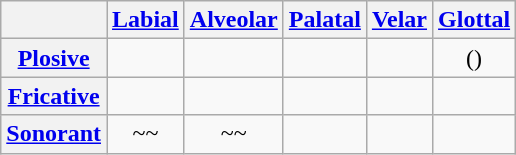<table class="wikitable" style="text-align:center;">
<tr>
<th></th>
<th><a href='#'>Labial</a></th>
<th><a href='#'>Alveolar</a></th>
<th><a href='#'>Palatal</a></th>
<th><a href='#'>Velar</a></th>
<th><a href='#'>Glottal</a></th>
</tr>
<tr>
<th><a href='#'>Plosive</a></th>
<td></td>
<td></td>
<td> </td>
<td></td>
<td>()</td>
</tr>
<tr>
<th><a href='#'>Fricative</a></th>
<td></td>
<td></td>
<td> </td>
<td></td>
<td></td>
</tr>
<tr>
<th><a href='#'>Sonorant</a></th>
<td>~~</td>
<td>~~</td>
<td></td>
<td></td>
<td></td>
</tr>
</table>
